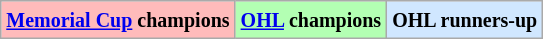<table class="wikitable">
<tr>
<td bgcolor="#FFBBBB"><small><strong><a href='#'>Memorial Cup</a> champions</strong></small></td>
<td bgcolor="#B3FFB3"><small><strong><a href='#'>OHL</a> champions</strong></small></td>
<td bgcolor="#D0E7FF"><small><strong>OHL runners-up</strong></small></td>
</tr>
</table>
